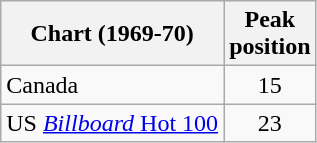<table class="wikitable sortable">
<tr>
<th>Chart (1969-70)</th>
<th>Peak<br>position</th>
</tr>
<tr>
<td>Canada</td>
<td align="center">15</td>
</tr>
<tr>
<td>US <a href='#'><em>Billboard</em> Hot 100</a></td>
<td align="center">23</td>
</tr>
</table>
